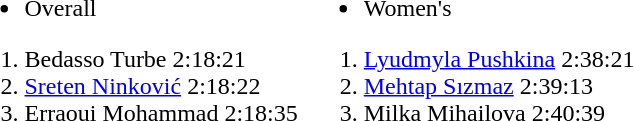<table>
<tr>
<td valign=top><br><ul><li>Overall</li></ul><ol><li> Bedasso Turbe 2:18:21</li><li> <a href='#'>Sreten Ninković</a> 2:18:22</li><li> Erraoui Mohammad 2:18:35</li></ol></td>
<td valign=top><br><ul><li>Women's</li></ul><ol><li> <a href='#'>Lyudmyla Pushkina</a> 2:38:21</li><li> <a href='#'>Mehtap Sızmaz</a> 2:39:13</li><li> Milka Mihailova 2:40:39</li></ol></td>
</tr>
</table>
